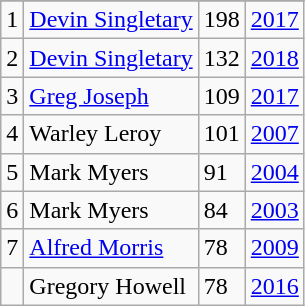<table class="wikitable">
<tr>
</tr>
<tr>
<td>1</td>
<td><a href='#'>Devin Singletary</a></td>
<td><abbr>198</abbr></td>
<td><a href='#'>2017</a></td>
</tr>
<tr>
<td>2</td>
<td><a href='#'>Devin Singletary</a></td>
<td><abbr>132</abbr></td>
<td><a href='#'>2018</a></td>
</tr>
<tr>
<td>3</td>
<td><a href='#'>Greg Joseph</a></td>
<td><abbr>109</abbr></td>
<td><a href='#'>2017</a></td>
</tr>
<tr>
<td>4</td>
<td>Warley Leroy</td>
<td><abbr>101</abbr></td>
<td><a href='#'>2007</a></td>
</tr>
<tr>
<td>5</td>
<td>Mark Myers</td>
<td><abbr>91</abbr></td>
<td><a href='#'>2004</a></td>
</tr>
<tr>
<td>6</td>
<td>Mark Myers</td>
<td><abbr>84</abbr></td>
<td><a href='#'>2003</a></td>
</tr>
<tr>
<td>7</td>
<td><a href='#'>Alfred Morris</a></td>
<td><abbr>78</abbr></td>
<td><a href='#'>2009</a></td>
</tr>
<tr>
<td></td>
<td>Gregory Howell</td>
<td><abbr>78</abbr></td>
<td><a href='#'>2016</a></td>
</tr>
</table>
